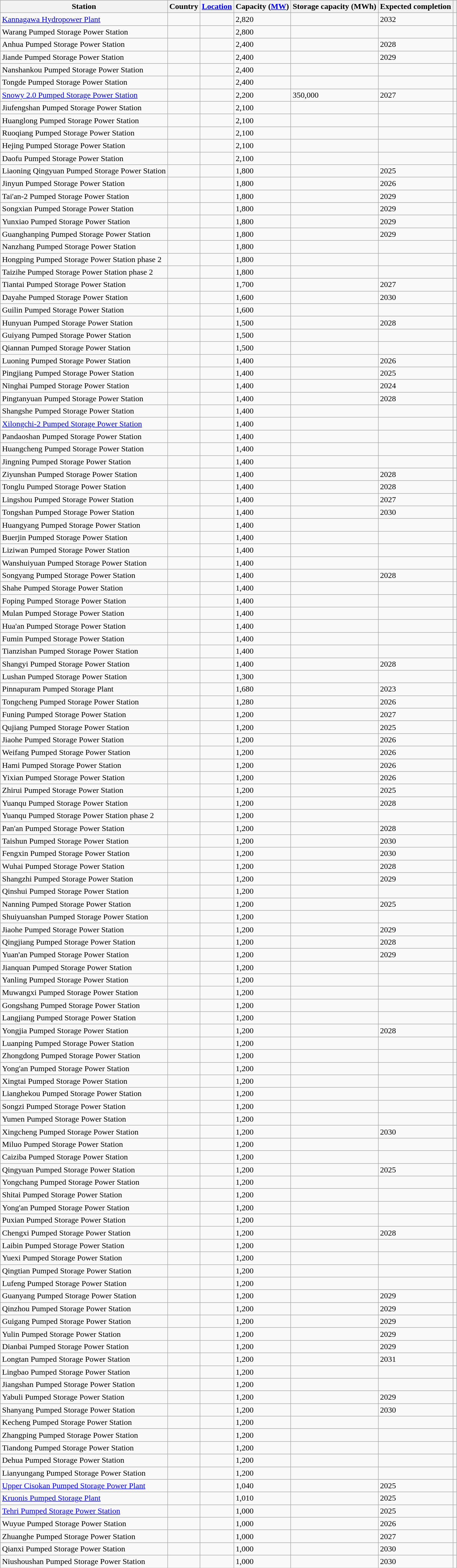<table class="wikitable sortable static-row-numbers sticky-header">
<tr>
<th>Station</th>
<th>Country</th>
<th><a href='#'>Location</a></th>
<th>Capacity (<a href='#'>MW</a>)</th>
<th>Storage capacity (MWh)</th>
<th>Expected completion</th>
<th></th>
</tr>
<tr>
<td><a href='#'>Kannagawa Hydropower Plant</a></td>
<td></td>
<td></td>
<td>2,820</td>
<td></td>
<td>2032</td>
<td></td>
</tr>
<tr>
<td>Warang Pumped Storage Power Station</td>
<td></td>
<td></td>
<td>2,800</td>
<td></td>
<td></td>
<td></td>
</tr>
<tr>
<td>Anhua Pumped Storage Power Station</td>
<td></td>
<td></td>
<td>2,400</td>
<td></td>
<td>2028</td>
<td></td>
</tr>
<tr>
<td>Jiande Pumped Storage Power Station</td>
<td></td>
<td></td>
<td>2,400</td>
<td></td>
<td>2029</td>
<td></td>
</tr>
<tr>
<td>Nanshankou Pumped Storage Power Station</td>
<td></td>
<td></td>
<td>2,400</td>
<td></td>
<td></td>
<td></td>
</tr>
<tr>
<td>Tongde Pumped Storage Power Station</td>
<td></td>
<td></td>
<td>2,400</td>
<td></td>
<td></td>
<td></td>
</tr>
<tr>
<td><a href='#'>Snowy 2.0 Pumped Storage Power Station</a></td>
<td></td>
<td></td>
<td>2,200</td>
<td>350,000</td>
<td>2027</td>
<td></td>
</tr>
<tr>
<td>Jiufengshan Pumped Storage Power Station</td>
<td></td>
<td></td>
<td>2,100</td>
<td></td>
<td></td>
<td></td>
</tr>
<tr>
<td>Huanglong Pumped Storage Power Station</td>
<td></td>
<td></td>
<td>2,100</td>
<td></td>
<td></td>
<td></td>
</tr>
<tr>
<td>Ruoqiang Pumped Storage Power Station</td>
<td></td>
<td></td>
<td>2,100</td>
<td></td>
<td></td>
<td></td>
</tr>
<tr>
<td>Hejing Pumped Storage Power Station</td>
<td></td>
<td></td>
<td>2,100</td>
<td></td>
<td></td>
<td></td>
</tr>
<tr>
<td>Daofu Pumped Storage Power Station</td>
<td></td>
<td></td>
<td>2,100</td>
<td></td>
<td></td>
<td></td>
</tr>
<tr>
<td>Liaoning Qingyuan Pumped Storage Power Station</td>
<td></td>
<td></td>
<td>1,800</td>
<td></td>
<td>2025</td>
<td></td>
</tr>
<tr>
<td>Jinyun Pumped Storage Power Station</td>
<td></td>
<td></td>
<td>1,800</td>
<td></td>
<td>2026</td>
<td></td>
</tr>
<tr>
<td>Tai'an-2 Pumped Storage Power Station</td>
<td></td>
<td></td>
<td>1,800</td>
<td></td>
<td>2029</td>
<td></td>
</tr>
<tr>
<td>Songxian Pumped Storage Power Station</td>
<td></td>
<td></td>
<td>1,800</td>
<td></td>
<td>2029</td>
<td></td>
</tr>
<tr>
<td>Yunxiao Pumped Storage Power Station</td>
<td></td>
<td></td>
<td>1,800</td>
<td></td>
<td>2029</td>
<td></td>
</tr>
<tr>
<td>Guanghanping Pumped Storage Power Station</td>
<td></td>
<td></td>
<td>1,800</td>
<td></td>
<td>2029</td>
<td></td>
</tr>
<tr>
<td>Nanzhang Pumped Storage Power Station</td>
<td></td>
<td></td>
<td>1,800</td>
<td></td>
<td></td>
<td></td>
</tr>
<tr>
<td>Hongping Pumped Storage Power Station phase 2</td>
<td></td>
<td></td>
<td>1,800</td>
<td></td>
<td></td>
<td></td>
</tr>
<tr>
<td>Taizihe Pumped Storage Power Station phase 2</td>
<td></td>
<td></td>
<td>1,800</td>
<td></td>
<td></td>
<td></td>
</tr>
<tr>
<td>Tiantai Pumped Storage Power Station</td>
<td></td>
<td></td>
<td>1,700</td>
<td></td>
<td>2027</td>
<td></td>
</tr>
<tr>
<td>Dayahe Pumped Storage Power Station</td>
<td></td>
<td></td>
<td>1,600</td>
<td></td>
<td>2030</td>
<td></td>
</tr>
<tr>
<td>Guilin Pumped Storage Power Station</td>
<td></td>
<td></td>
<td>1,600</td>
<td></td>
<td></td>
<td></td>
</tr>
<tr>
<td>Hunyuan Pumped Storage Power Station</td>
<td></td>
<td></td>
<td>1,500</td>
<td></td>
<td>2028</td>
<td></td>
</tr>
<tr>
<td>Guiyang Pumped Storage Power Station</td>
<td></td>
<td></td>
<td>1,500</td>
<td></td>
<td></td>
<td></td>
</tr>
<tr>
<td>Qiannan Pumped Storage Power Station</td>
<td></td>
<td></td>
<td>1,500</td>
<td></td>
<td></td>
<td></td>
</tr>
<tr>
<td>Luoning Pumped Storage Power Station</td>
<td></td>
<td></td>
<td>1,400</td>
<td></td>
<td>2026</td>
<td></td>
</tr>
<tr>
<td>Pingjiang Pumped Storage Power Station</td>
<td></td>
<td></td>
<td>1,400</td>
<td></td>
<td>2025</td>
<td></td>
</tr>
<tr>
<td>Ninghai Pumped Storage Power Station</td>
<td></td>
<td></td>
<td>1,400</td>
<td></td>
<td>2024</td>
<td></td>
</tr>
<tr>
<td>Pingtanyuan Pumped Storage Power Station</td>
<td></td>
<td></td>
<td>1,400</td>
<td></td>
<td>2028</td>
<td></td>
</tr>
<tr>
<td>Shangshe Pumped Storage Power Station</td>
<td></td>
<td></td>
<td>1,400</td>
<td></td>
<td></td>
<td></td>
</tr>
<tr>
<td><a href='#'>Xilongchi-2 Pumped Storage Power Station</a></td>
<td></td>
<td></td>
<td>1,400</td>
<td></td>
<td></td>
<td></td>
</tr>
<tr>
<td>Pandaoshan Pumped Storage Power Station</td>
<td></td>
<td></td>
<td>1,400</td>
<td></td>
<td></td>
<td></td>
</tr>
<tr>
<td>Huangcheng Pumped Storage Power Station</td>
<td></td>
<td></td>
<td>1,400</td>
<td></td>
<td></td>
<td></td>
</tr>
<tr>
<td>Jingning Pumped Storage Power Station</td>
<td></td>
<td></td>
<td>1,400</td>
<td></td>
<td></td>
<td></td>
</tr>
<tr>
<td>Ziyunshan Pumped Storage Power Station</td>
<td></td>
<td></td>
<td>1,400</td>
<td></td>
<td>2028</td>
<td></td>
</tr>
<tr>
<td>Tonglu Pumped Storage Power Station</td>
<td></td>
<td></td>
<td>1,400</td>
<td></td>
<td>2028</td>
<td></td>
</tr>
<tr>
<td>Lingshou Pumped Storage Power Station</td>
<td></td>
<td></td>
<td>1,400</td>
<td></td>
<td>2027</td>
<td></td>
</tr>
<tr>
<td>Tongshan Pumped Storage Power Station</td>
<td></td>
<td></td>
<td>1,400</td>
<td></td>
<td>2030</td>
<td></td>
</tr>
<tr>
<td>Huangyang Pumped Storage Power Station</td>
<td></td>
<td></td>
<td>1,400</td>
<td></td>
<td></td>
<td></td>
</tr>
<tr>
<td>Buerjin Pumped Storage Power Station</td>
<td></td>
<td></td>
<td>1,400</td>
<td></td>
<td></td>
<td></td>
</tr>
<tr>
<td>Liziwan Pumped Storage Power Station</td>
<td></td>
<td></td>
<td>1,400</td>
<td></td>
<td></td>
<td></td>
</tr>
<tr>
<td>Wanshuiyuan Pumped Storage Power Station</td>
<td></td>
<td></td>
<td>1,400</td>
<td></td>
<td></td>
<td></td>
</tr>
<tr>
<td>Songyang Pumped Storage Power Station</td>
<td></td>
<td></td>
<td>1,400</td>
<td></td>
<td>2028</td>
<td></td>
</tr>
<tr>
<td>Shahe Pumped Storage Power Station</td>
<td></td>
<td></td>
<td>1,400</td>
<td></td>
<td></td>
<td></td>
</tr>
<tr>
<td>Foping Pumped Storage Power Station</td>
<td></td>
<td></td>
<td>1,400</td>
<td></td>
<td></td>
<td></td>
</tr>
<tr>
<td>Mulan Pumped Storage Power Station</td>
<td></td>
<td></td>
<td>1,400</td>
<td></td>
<td></td>
<td></td>
</tr>
<tr>
<td>Hua'an Pumped Storage Power Station</td>
<td></td>
<td></td>
<td>1,400</td>
<td></td>
<td></td>
<td></td>
</tr>
<tr>
<td>Fumin Pumped Storage Power Station</td>
<td></td>
<td></td>
<td>1,400</td>
<td></td>
<td></td>
<td></td>
</tr>
<tr>
<td>Tianzishan Pumped Storage Power Station</td>
<td></td>
<td></td>
<td>1,400</td>
<td></td>
<td></td>
<td></td>
</tr>
<tr>
<td>Shangyi Pumped Storage Power Station</td>
<td></td>
<td></td>
<td>1,400</td>
<td></td>
<td>2028</td>
<td></td>
</tr>
<tr>
<td>Lushan Pumped Storage Power Station</td>
<td></td>
<td></td>
<td>1,300</td>
<td></td>
<td></td>
<td></td>
</tr>
<tr>
<td>Pinnapuram Pumped Storage Plant</td>
<td></td>
<td></td>
<td>1,680</td>
<td></td>
<td>2023</td>
<td></td>
</tr>
<tr>
<td>Tongcheng Pumped Storage Power Station</td>
<td></td>
<td></td>
<td>1,280</td>
<td></td>
<td>2026</td>
<td></td>
</tr>
<tr>
<td>Funing Pumped Storage Power Station</td>
<td></td>
<td></td>
<td>1,200</td>
<td></td>
<td>2027</td>
<td></td>
</tr>
<tr>
<td>Qujiang Pumped Storage Power Station</td>
<td></td>
<td></td>
<td>1,200</td>
<td></td>
<td>2025</td>
<td></td>
</tr>
<tr>
<td>Jiaohe Pumped Storage Power Station</td>
<td></td>
<td></td>
<td>1,200</td>
<td></td>
<td>2026</td>
<td></td>
</tr>
<tr>
<td>Weifang Pumped Storage Power Station</td>
<td></td>
<td></td>
<td>1,200</td>
<td></td>
<td>2026</td>
<td></td>
</tr>
<tr>
<td>Hami Pumped Storage Power Station</td>
<td></td>
<td></td>
<td>1,200</td>
<td></td>
<td>2026</td>
<td></td>
</tr>
<tr>
<td>Yixian Pumped Storage Power Station</td>
<td></td>
<td></td>
<td>1,200</td>
<td></td>
<td>2026</td>
<td></td>
</tr>
<tr>
<td>Zhirui Pumped Storage Power Station</td>
<td></td>
<td></td>
<td>1,200</td>
<td></td>
<td>2025</td>
<td></td>
</tr>
<tr>
<td>Yuanqu Pumped Storage Power Station</td>
<td></td>
<td></td>
<td>1,200</td>
<td></td>
<td>2028</td>
<td></td>
</tr>
<tr>
<td>Yuanqu Pumped Storage Power Station phase 2</td>
<td></td>
<td></td>
<td>1,200</td>
<td></td>
<td></td>
<td></td>
</tr>
<tr>
<td>Pan'an Pumped Storage Power Station</td>
<td></td>
<td></td>
<td>1,200</td>
<td></td>
<td>2028</td>
<td></td>
</tr>
<tr>
<td>Taishun Pumped Storage Power Station</td>
<td></td>
<td></td>
<td>1,200</td>
<td></td>
<td>2030</td>
<td></td>
</tr>
<tr>
<td>Fengxin Pumped Storage Power Station</td>
<td></td>
<td></td>
<td>1,200</td>
<td></td>
<td>2030</td>
<td></td>
</tr>
<tr>
<td>Wuhai Pumped Storage Power Station</td>
<td></td>
<td></td>
<td>1,200</td>
<td></td>
<td>2028</td>
<td></td>
</tr>
<tr>
<td>Shangzhi Pumped Storage Power Station</td>
<td></td>
<td></td>
<td>1,200</td>
<td></td>
<td>2029</td>
<td></td>
</tr>
<tr>
<td>Qinshui Pumped Storage Power Station</td>
<td></td>
<td></td>
<td>1,200</td>
<td></td>
<td></td>
<td></td>
</tr>
<tr>
<td>Nanning Pumped Storage Power Station</td>
<td></td>
<td></td>
<td>1,200</td>
<td></td>
<td>2025</td>
<td></td>
</tr>
<tr>
<td>Shuiyuanshan Pumped Storage Power Station</td>
<td></td>
<td></td>
<td>1,200</td>
<td></td>
<td></td>
<td></td>
</tr>
<tr>
<td>Jiaohe Pumped Storage Power Station</td>
<td></td>
<td></td>
<td>1,200</td>
<td></td>
<td>2029</td>
<td></td>
</tr>
<tr>
<td>Qingjiang Pumped Storage Power Station</td>
<td></td>
<td></td>
<td>1,200</td>
<td></td>
<td>2028</td>
<td></td>
</tr>
<tr>
<td>Yuan'an Pumped Storage Power Station</td>
<td></td>
<td></td>
<td>1,200</td>
<td></td>
<td>2029</td>
<td></td>
</tr>
<tr>
<td>Jianquan Pumped Storage Power Station</td>
<td></td>
<td></td>
<td>1,200</td>
<td></td>
<td></td>
<td></td>
</tr>
<tr>
<td>Yanling Pumped Storage Power Station</td>
<td></td>
<td></td>
<td>1,200</td>
<td></td>
<td></td>
<td></td>
</tr>
<tr>
<td>Muwangxi Pumped Storage Power Station</td>
<td></td>
<td></td>
<td>1,200</td>
<td></td>
<td></td>
<td></td>
</tr>
<tr>
<td>Gongshang Pumped Storage Power Station</td>
<td></td>
<td></td>
<td>1,200</td>
<td></td>
<td></td>
<td></td>
</tr>
<tr>
<td>Langjiang Pumped Storage Power Station</td>
<td></td>
<td></td>
<td>1,200</td>
<td></td>
<td></td>
<td></td>
</tr>
<tr>
<td>Yongjia Pumped Storage Power Station</td>
<td></td>
<td></td>
<td>1,200</td>
<td></td>
<td>2028</td>
<td></td>
</tr>
<tr>
<td>Luanping Pumped Storage Power Station</td>
<td></td>
<td></td>
<td>1,200</td>
<td></td>
<td></td>
<td></td>
</tr>
<tr>
<td>Zhongdong Pumped Storage Power Station</td>
<td></td>
<td></td>
<td>1,200</td>
<td></td>
<td></td>
<td></td>
</tr>
<tr>
<td>Yong'an Pumped Storage Power Station</td>
<td></td>
<td></td>
<td>1,200</td>
<td></td>
<td></td>
<td></td>
</tr>
<tr>
<td>Xingtai Pumped Storage Power Station</td>
<td></td>
<td></td>
<td>1,200</td>
<td></td>
<td></td>
<td></td>
</tr>
<tr>
<td>Lianghekou Pumped Storage Power Station</td>
<td></td>
<td></td>
<td>1,200</td>
<td></td>
<td></td>
<td></td>
</tr>
<tr>
<td>Songzi Pumped Storage Power Station</td>
<td></td>
<td></td>
<td>1,200</td>
<td></td>
<td></td>
<td></td>
</tr>
<tr>
<td>Yumen Pumped Storage Power Station</td>
<td></td>
<td></td>
<td>1,200</td>
<td></td>
<td></td>
<td></td>
</tr>
<tr>
<td>Xingcheng Pumped Storage Power Station</td>
<td></td>
<td></td>
<td>1,200</td>
<td></td>
<td>2030</td>
<td></td>
</tr>
<tr>
<td>Miluo Pumped Storage Power Station</td>
<td></td>
<td></td>
<td>1,200</td>
<td></td>
<td></td>
<td></td>
</tr>
<tr>
<td>Caiziba Pumped Storage Power Station</td>
<td></td>
<td></td>
<td>1,200</td>
<td></td>
<td></td>
<td></td>
</tr>
<tr>
<td>Qingyuan Pumped Storage Power Station</td>
<td></td>
<td></td>
<td>1,200</td>
<td></td>
<td>2025</td>
<td></td>
</tr>
<tr>
<td>Yongchang Pumped Storage Power Station</td>
<td></td>
<td></td>
<td>1,200</td>
<td></td>
<td></td>
<td></td>
</tr>
<tr>
<td>Shitai Pumped Storage Power Station</td>
<td></td>
<td></td>
<td>1,200</td>
<td></td>
<td></td>
<td></td>
</tr>
<tr>
<td>Yong'an Pumped Storage Power Station</td>
<td></td>
<td></td>
<td>1,200</td>
<td></td>
<td></td>
<td></td>
</tr>
<tr>
<td>Puxian Pumped Storage Power Station</td>
<td></td>
<td></td>
<td>1,200</td>
<td></td>
<td></td>
<td></td>
</tr>
<tr>
<td>Chengxi Pumped Storage Power Station</td>
<td></td>
<td></td>
<td>1,200</td>
<td></td>
<td>2028</td>
<td></td>
</tr>
<tr>
<td>Laibin Pumped Storage Power Station</td>
<td></td>
<td></td>
<td>1,200</td>
<td></td>
<td></td>
<td></td>
</tr>
<tr>
<td>Yuexi Pumped Storage Power Station</td>
<td></td>
<td></td>
<td>1,200</td>
<td></td>
<td></td>
<td></td>
</tr>
<tr>
<td>Qingtian Pumped Storage Power Station</td>
<td></td>
<td></td>
<td>1,200</td>
<td></td>
<td></td>
<td></td>
</tr>
<tr>
<td>Lufeng Pumped Storage Power Station</td>
<td></td>
<td></td>
<td>1,200</td>
<td></td>
<td></td>
<td></td>
</tr>
<tr>
<td>Guanyang Pumped Storage Power Station</td>
<td></td>
<td></td>
<td>1,200</td>
<td></td>
<td>2029</td>
<td></td>
</tr>
<tr>
<td>Qinzhou Pumped Storage Power Station</td>
<td></td>
<td></td>
<td>1,200</td>
<td></td>
<td>2029</td>
<td></td>
</tr>
<tr>
<td>Guigang Pumped Storage Power Station</td>
<td></td>
<td></td>
<td>1,200</td>
<td></td>
<td>2029</td>
<td></td>
</tr>
<tr>
<td>Yulin Pumped Storage Power Station</td>
<td></td>
<td></td>
<td>1,200</td>
<td></td>
<td>2029</td>
<td></td>
</tr>
<tr>
<td>Dianbai Pumped Storage Power Station</td>
<td></td>
<td></td>
<td>1,200</td>
<td></td>
<td>2029</td>
<td></td>
</tr>
<tr>
<td>Longtan Pumped Storage Power Station</td>
<td></td>
<td></td>
<td>1,200</td>
<td></td>
<td>2031</td>
<td></td>
</tr>
<tr>
<td>Lingbao Pumped Storage Power Station</td>
<td></td>
<td></td>
<td>1,200</td>
<td></td>
<td></td>
<td></td>
</tr>
<tr>
<td>Jiangshan Pumped Storage Power Station</td>
<td></td>
<td></td>
<td>1,200</td>
<td></td>
<td></td>
<td></td>
</tr>
<tr>
<td>Yabuli Pumped Storage Power Station</td>
<td></td>
<td></td>
<td>1,200</td>
<td></td>
<td>2029</td>
<td></td>
</tr>
<tr>
<td>Shanyang Pumped Storage Power Station</td>
<td></td>
<td></td>
<td>1,200</td>
<td></td>
<td>2030</td>
<td></td>
</tr>
<tr>
<td>Kecheng Pumped Storage Power Station</td>
<td></td>
<td></td>
<td>1,200</td>
<td></td>
<td></td>
<td></td>
</tr>
<tr>
<td>Zhangping Pumped Storage Power Station</td>
<td></td>
<td></td>
<td>1,200</td>
<td></td>
<td></td>
<td></td>
</tr>
<tr>
<td>Tiandong Pumped Storage Power Station</td>
<td></td>
<td></td>
<td>1,200</td>
<td></td>
<td></td>
<td></td>
</tr>
<tr>
<td>Dehua Pumped Storage Power Station</td>
<td></td>
<td></td>
<td>1,200</td>
<td></td>
<td></td>
<td></td>
</tr>
<tr>
<td>Lianyungang Pumped Storage Power Station</td>
<td></td>
<td></td>
<td>1,200</td>
<td></td>
<td></td>
<td></td>
</tr>
<tr>
<td><a href='#'>Upper Cisokan Pumped Storage Power Plant</a></td>
<td></td>
<td></td>
<td>1,040</td>
<td></td>
<td>2025</td>
<td></td>
</tr>
<tr>
<td><a href='#'>Kruonis Pumped Storage Plant</a></td>
<td></td>
<td></td>
<td>1,010</td>
<td></td>
<td>2025</td>
<td></td>
</tr>
<tr>
<td><a href='#'>Tehri Pumped Storage Power Station</a></td>
<td></td>
<td></td>
<td>1,000</td>
<td></td>
<td>2025</td>
<td></td>
</tr>
<tr>
<td>Wuyue Pumped Storage Power Station</td>
<td></td>
<td></td>
<td>1,000</td>
<td></td>
<td>2026</td>
<td></td>
</tr>
<tr>
<td>Zhuanghe Pumped Storage Power Station</td>
<td></td>
<td></td>
<td>1,000</td>
<td></td>
<td>2027</td>
<td></td>
</tr>
<tr>
<td>Qianxi Pumped Storage Power Station</td>
<td></td>
<td></td>
<td>1,000</td>
<td></td>
<td>2030</td>
<td></td>
</tr>
<tr>
<td>Niushoushan Pumped Storage Power Station</td>
<td></td>
<td></td>
<td>1,000</td>
<td></td>
<td>2030</td>
<td></td>
</tr>
</table>
